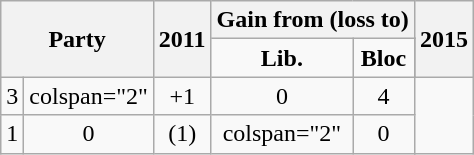<table class="wikitable" style="text-align:center" align="center">
<tr>
<th rowspan="2" colspan="2">Party</th>
<th rowspan="2">2011</th>
<th colspan="4">Gain from (loss to)</th>
<th rowspan="2">2015</th>
</tr>
<tr>
<td><strong>Lib.</strong></td>
<td><strong>Bloc</strong></td>
</tr>
<tr>
<td>3</td>
<td>colspan="2" </td>
<td>+1</td>
<td>0</td>
<td>4</td>
</tr>
<tr>
<td>1</td>
<td>0</td>
<td>(1)</td>
<td>colspan="2" </td>
<td>0</td>
</tr>
</table>
